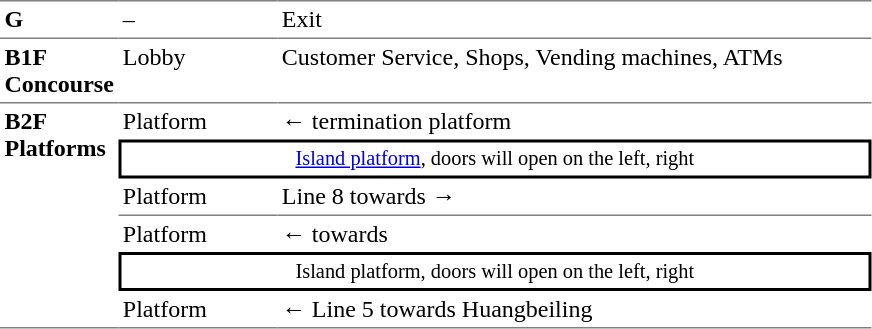<table table border=0 cellspacing=0 cellpadding=3>
<tr>
<td style="border-top:solid 1px gray;" width=50 valign=top><strong>G</strong></td>
<td style="border-top:solid 1px gray;" width=100 valign=top>–</td>
<td style="border-top:solid 1px gray;" width=390 valign=top>Exit</td>
</tr>
<tr>
<td style="border-bottom:solid 1px gray; border-top:solid 1px gray;" valign=top width=50><strong>B1F<br>Concourse</strong></td>
<td style="border-bottom:solid 1px gray; border-top:solid 1px gray;" valign=top width=100>Lobby</td>
<td style="border-bottom:solid 1px gray; border-top:solid 1px gray;" valign=top width=390>Customer Service, Shops, Vending machines, ATMs</td>
</tr>
<tr>
<td style="border-bottom:solid 1px gray;" rowspan="6" valign=top><strong>B2F<br>Platforms</strong></td>
<td>Platform</td>
<td>←  termination platform</td>
</tr>
<tr>
<td style="border-right:solid 2px black;border-left:solid 2px black;border-top:solid 2px black;border-bottom:solid 2px black;font-size:85%;text-align:center;" colspan=2><a href='#'>Island platform</a>, doors will open on the left, right</td>
</tr>
<tr>
<td style="border-bottom:solid 1px gray;">Platform</td>
<td style="border-bottom:solid 1px gray;">  Line 8 towards   →</td>
</tr>
<tr>
<td>Platform</td>
<td>←  towards  </td>
</tr>
<tr>
<td style="border-right:solid 2px black;border-left:solid 2px black;border-top:solid 2px black;border-bottom:solid 2px black;font-size:85%;text-align:center;" colspan=2>Island platform, doors will open on the left, right</td>
</tr>
<tr>
<td style="border-bottom:solid 1px gray;">Platform</td>
<td style="border-bottom:solid 1px gray;">←  Line 5 towards Huangbeiling </td>
</tr>
</table>
